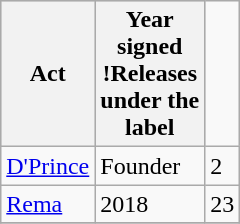<table class="wikitable">
<tr style="background:#CCCCCC;">
<th>Act</th>
<th>Year<br> signed<br>!Releases<br> under the<br> label</th>
</tr>
<tr>
<td><a href='#'>D'Prince</a></td>
<td>Founder</td>
<td>2</td>
</tr>
<tr>
<td><a href='#'>Rema</a></td>
<td>2018</td>
<td>23</td>
</tr>
<tr>
</tr>
</table>
